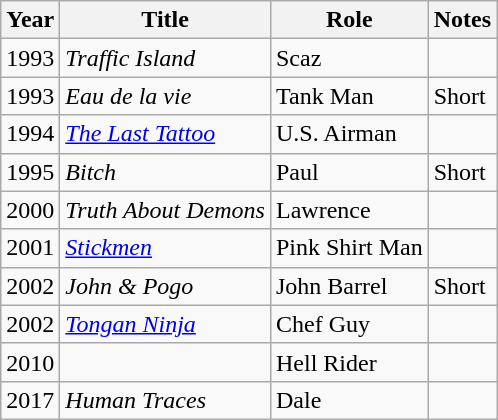<table class="wikitable sortable">
<tr>
<th>Year</th>
<th>Title</th>
<th>Role</th>
<th class="unsortable">Notes</th>
</tr>
<tr>
<td>1993</td>
<td><em>Traffic Island</em></td>
<td>Scaz</td>
<td></td>
</tr>
<tr>
<td>1993</td>
<td><em>Eau de la vie</em></td>
<td>Tank Man</td>
<td>Short</td>
</tr>
<tr>
<td>1994</td>
<td><em><a href='#'>The Last Tattoo</a></em></td>
<td>U.S. Airman</td>
<td></td>
</tr>
<tr>
<td>1995</td>
<td><em>Bitch</em></td>
<td>Paul</td>
<td>Short</td>
</tr>
<tr>
<td>2000</td>
<td><em>Truth About Demons</em></td>
<td>Lawrence</td>
<td></td>
</tr>
<tr>
<td>2001</td>
<td><em><a href='#'>Stickmen</a></em></td>
<td>Pink Shirt Man</td>
<td></td>
</tr>
<tr>
<td>2002</td>
<td><em>John & Pogo</em></td>
<td>John Barrel</td>
<td>Short</td>
</tr>
<tr>
<td>2002</td>
<td><em><a href='#'>Tongan Ninja</a></em></td>
<td>Chef Guy</td>
<td></td>
</tr>
<tr>
<td>2010</td>
<td><em></em></td>
<td>Hell Rider</td>
<td></td>
</tr>
<tr>
<td>2017</td>
<td><em>Human Traces</em></td>
<td>Dale</td>
<td></td>
</tr>
</table>
